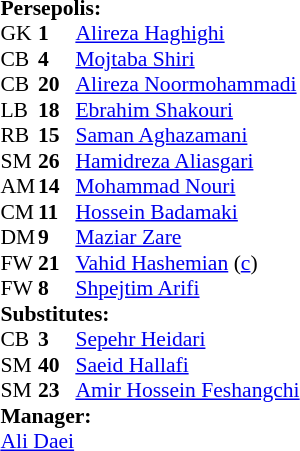<table style="font-size: 90%" cellspacing="0" cellpadding="0" align=center>
<tr>
<td colspan="4"><strong>Persepolis:</strong></td>
</tr>
<tr>
<th width=25></th>
<th width=25></th>
</tr>
<tr>
<td>GK</td>
<td><strong>1</strong></td>
<td> <a href='#'>Alireza Haghighi</a></td>
<td></td>
</tr>
<tr>
<td>CB</td>
<td><strong>4</strong></td>
<td> <a href='#'>Mojtaba Shiri</a></td>
<td></td>
<td></td>
</tr>
<tr>
<td>CB</td>
<td><strong>20</strong></td>
<td> <a href='#'>Alireza Noormohammadi</a></td>
<td></td>
<td></td>
</tr>
<tr>
<td>LB</td>
<td><strong>18</strong></td>
<td> <a href='#'>Ebrahim Shakouri</a></td>
<td></td>
<td></td>
</tr>
<tr>
<td>RB</td>
<td><strong>15</strong></td>
<td> <a href='#'>Saman Aghazamani</a></td>
<td></td>
<td></td>
</tr>
<tr>
<td>SM</td>
<td><strong>26</strong></td>
<td> <a href='#'>Hamidreza Aliasgari</a></td>
<td></td>
<td></td>
</tr>
<tr>
<td>AM</td>
<td><strong>14</strong></td>
<td> <a href='#'>Mohammad Nouri</a></td>
<td></td>
<td></td>
</tr>
<tr>
<td>CM</td>
<td><strong>11</strong></td>
<td> <a href='#'>Hossein Badamaki</a></td>
<td></td>
</tr>
<tr>
<td>DM</td>
<td><strong>9</strong></td>
<td> <a href='#'>Maziar Zare</a></td>
<td></td>
<td></td>
</tr>
<tr>
<td>FW</td>
<td><strong>21</strong></td>
<td> <a href='#'>Vahid Hashemian</a> (<a href='#'>c</a>)</td>
<td></td>
</tr>
<tr>
<td>FW</td>
<td><strong>8</strong></td>
<td> <a href='#'>Shpejtim Arifi</a></td>
<td></td>
<td></td>
</tr>
<tr>
<td colspan=3><strong>Substitutes:</strong></td>
</tr>
<tr>
<td>CB</td>
<td><strong>3</strong></td>
<td> <a href='#'>Sepehr Heidari</a></td>
<td></td>
<td></td>
</tr>
<tr>
<td>SM</td>
<td><strong>40</strong></td>
<td> <a href='#'>Saeid Hallafi</a></td>
<td></td>
<td></td>
</tr>
<tr>
<td>SM</td>
<td><strong>23</strong></td>
<td> <a href='#'>Amir Hossein Feshangchi</a></td>
<td></td>
<td></td>
</tr>
<tr>
<td colspan=3><strong>Manager:</strong></td>
</tr>
<tr>
<td colspan=4> <a href='#'>Ali Daei</a></td>
</tr>
</table>
